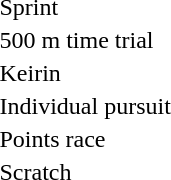<table>
<tr>
<td>Sprint</td>
<td></td>
<td></td>
<td></td>
</tr>
<tr>
<td>500 m time trial</td>
<td></td>
<td></td>
<td></td>
</tr>
<tr>
<td>Keirin</td>
<td></td>
<td></td>
<td></td>
</tr>
<tr>
<td>Individual pursuit</td>
<td></td>
<td></td>
<td></td>
</tr>
<tr>
<td>Points race</td>
<td></td>
<td></td>
<td></td>
</tr>
<tr>
<td>Scratch</td>
<td></td>
<td></td>
<td></td>
</tr>
</table>
